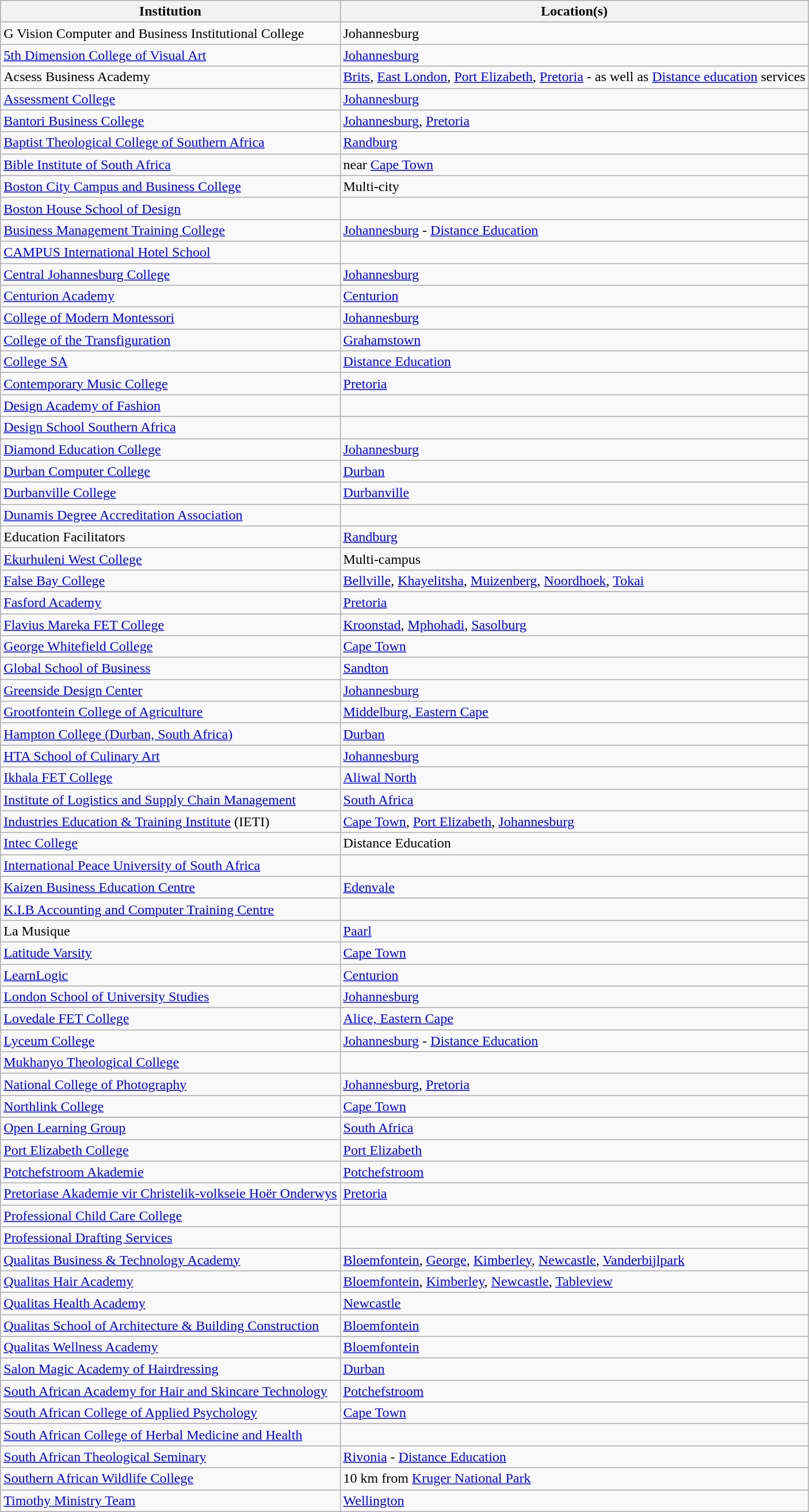<table class="wikitable sortable" style="text-align: centre;">
<tr ">
<th>Institution</th>
<th>Location(s)</th>
</tr>
<tr>
<td>G Vision Computer and Business Institutional College</td>
<td>Johannesburg</td>
</tr>
<tr>
<td><a href='#'>5th Dimension College of Visual Art</a></td>
<td><a href='#'>Johannesburg</a></td>
</tr>
<tr>
<td>Acsess Business Academy</td>
<td><a href='#'>Brits</a>, <a href='#'>East London</a>, <a href='#'>Port Elizabeth</a>, <a href='#'>Pretoria</a> - as well as <a href='#'>Distance education</a> services</td>
</tr>
<tr>
<td><a href='#'>Assessment College</a></td>
<td><a href='#'>Johannesburg</a></td>
</tr>
<tr>
<td><a href='#'>Bantori Business College</a></td>
<td><a href='#'>Johannesburg</a>, <a href='#'>Pretoria</a></td>
</tr>
<tr>
<td><a href='#'>Baptist Theological College of Southern Africa</a></td>
<td><a href='#'>Randburg</a></td>
</tr>
<tr>
<td><a href='#'>Bible Institute of South Africa</a></td>
<td>near <a href='#'>Cape Town</a></td>
</tr>
<tr>
<td><a href='#'>Boston City Campus and Business College</a></td>
<td>Multi-city</td>
</tr>
<tr>
<td><a href='#'>Boston House School of Design</a></td>
<td></td>
</tr>
<tr>
<td><a href='#'>Business Management Training College</a></td>
<td><a href='#'>Johannesburg</a> - <a href='#'>Distance Education</a></td>
</tr>
<tr>
<td><a href='#'>CAMPUS International Hotel School</a></td>
<td></td>
</tr>
<tr>
<td><a href='#'>Central Johannesburg College</a></td>
<td><a href='#'>Johannesburg</a></td>
</tr>
<tr>
<td><a href='#'>Centurion Academy</a></td>
<td><a href='#'>Centurion</a></td>
</tr>
<tr>
<td><a href='#'>College of Modern Montessori</a></td>
<td><a href='#'>Johannesburg</a></td>
</tr>
<tr>
<td><a href='#'>College of the Transfiguration</a></td>
<td><a href='#'>Grahamstown</a></td>
</tr>
<tr>
<td><a href='#'>College SA</a></td>
<td><a href='#'>Distance Education</a></td>
</tr>
<tr>
<td><a href='#'>Contemporary Music College</a></td>
<td><a href='#'>Pretoria</a></td>
</tr>
<tr>
<td><a href='#'>Design Academy of Fashion</a></td>
<td></td>
</tr>
<tr>
<td><a href='#'>Design School Southern Africa</a></td>
<td></td>
</tr>
<tr>
<td><a href='#'>Diamond Education College</a></td>
<td><a href='#'>Johannesburg</a></td>
</tr>
<tr>
<td><a href='#'>Durban Computer College</a></td>
<td><a href='#'>Durban</a></td>
</tr>
<tr>
<td><a href='#'>Durbanville College</a></td>
<td><a href='#'>Durbanville</a></td>
</tr>
<tr>
<td><a href='#'>Dunamis Degree Accreditation Association</a></td>
<td></td>
</tr>
<tr>
<td>Education Facilitators</td>
<td><a href='#'>Randburg</a></td>
</tr>
<tr>
<td><a href='#'>Ekurhuleni West College</a></td>
<td>Multi-campus</td>
</tr>
<tr>
<td><a href='#'>False Bay College</a></td>
<td><a href='#'>Bellville</a>, <a href='#'>Khayelitsha</a>, <a href='#'>Muizenberg</a>, <a href='#'>Noordhoek</a>, <a href='#'>Tokai</a></td>
</tr>
<tr>
<td><a href='#'>Fasford Academy</a></td>
<td><a href='#'>Pretoria</a></td>
</tr>
<tr>
<td><a href='#'>Flavius Mareka FET College</a></td>
<td><a href='#'>Kroonstad</a>, <a href='#'>Mphohadi</a>, <a href='#'>Sasolburg</a></td>
</tr>
<tr>
<td><a href='#'>George Whitefield College</a></td>
<td><a href='#'>Cape Town</a></td>
</tr>
<tr>
<td><a href='#'>Global School of Business</a></td>
<td><a href='#'>Sandton</a></td>
</tr>
<tr>
<td><a href='#'>Greenside Design Center</a></td>
<td><a href='#'>Johannesburg</a></td>
</tr>
<tr>
<td><a href='#'>Grootfontein College of Agriculture</a></td>
<td><a href='#'>Middelburg, Eastern Cape</a></td>
</tr>
<tr>
<td><a href='#'>Hampton College (Durban, South Africa)</a></td>
<td><a href='#'>Durban</a></td>
</tr>
<tr>
<td><a href='#'>HTA School of Culinary Art</a></td>
<td><a href='#'>Johannesburg</a></td>
</tr>
<tr>
<td><a href='#'>Ikhala FET College</a></td>
<td><a href='#'>Aliwal North</a></td>
</tr>
<tr>
<td><a href='#'>Institute of Logistics and Supply Chain Management</a></td>
<td><a href='#'>South Africa</a></td>
</tr>
<tr>
<td><a href='#'>Industries Education & Training Institute</a> (IETI)</td>
<td><a href='#'>Cape Town</a>, <a href='#'>Port Elizabeth</a>, <a href='#'>Johannesburg</a></td>
</tr>
<tr>
<td><a href='#'>Intec College</a></td>
<td>Distance Education</td>
</tr>
<tr>
<td><a href='#'>International Peace University of South Africa</a></td>
<td></td>
</tr>
<tr>
<td><a href='#'>Kaizen Business Education Centre</a></td>
<td><a href='#'>Edenvale</a></td>
</tr>
<tr>
<td><a href='#'>K.I.B Accounting and Computer Training Centre</a></td>
<td></td>
</tr>
<tr>
<td>La Musique</td>
<td><a href='#'>Paarl</a></td>
</tr>
<tr>
<td><a href='#'>Latitude Varsity</a></td>
<td><a href='#'>Cape Town</a></td>
</tr>
<tr>
<td><a href='#'>LearnLogic</a></td>
<td><a href='#'>Centurion</a></td>
</tr>
<tr>
<td><a href='#'>London School of University Studies</a></td>
<td><a href='#'>Johannesburg</a></td>
</tr>
<tr>
<td><a href='#'>Lovedale FET College</a></td>
<td><a href='#'>Alice, Eastern Cape</a></td>
</tr>
<tr>
<td><a href='#'>Lyceum College</a></td>
<td><a href='#'>Johannesburg</a> - <a href='#'>Distance Education</a></td>
</tr>
<tr>
<td><a href='#'>Mukhanyo Theological College</a></td>
<td></td>
</tr>
<tr>
<td><a href='#'>National College of Photography</a></td>
<td><a href='#'>Johannesburg</a>, <a href='#'>Pretoria</a></td>
</tr>
<tr>
<td><a href='#'>Northlink College</a></td>
<td><a href='#'>Cape Town</a></td>
</tr>
<tr>
</tr>
<tr>
<td><a href='#'>Open Learning Group</a></td>
<td><a href='#'>South Africa</a></td>
</tr>
<tr>
<td><a href='#'>Port Elizabeth College</a></td>
<td><a href='#'>Port Elizabeth</a></td>
</tr>
<tr>
<td><a href='#'>Potchefstroom Akademie</a></td>
<td><a href='#'>Potchefstroom</a></td>
</tr>
<tr>
<td><a href='#'>Pretoriase Akademie vir Christelik-volkseie Hoër Onderwys</a></td>
<td><a href='#'>Pretoria</a></td>
</tr>
<tr>
<td><a href='#'>Professional Child Care College</a></td>
<td></td>
</tr>
<tr>
<td><a href='#'>Professional Drafting Services</a></td>
<td></td>
</tr>
<tr>
<td><a href='#'>Qualitas Business & Technology Academy</a></td>
<td><a href='#'>Bloemfontein</a>, <a href='#'>George</a>, <a href='#'>Kimberley</a>, <a href='#'>Newcastle</a>, <a href='#'>Vanderbijlpark</a></td>
</tr>
<tr>
<td><a href='#'>Qualitas Hair Academy</a></td>
<td><a href='#'>Bloemfontein</a>, <a href='#'>Kimberley</a>, <a href='#'>Newcastle</a>, <a href='#'>Tableview</a></td>
</tr>
<tr>
<td><a href='#'>Qualitas Health Academy</a></td>
<td><a href='#'>Newcastle</a></td>
</tr>
<tr>
<td><a href='#'>Qualitas School of Architecture & Building Construction</a></td>
<td><a href='#'>Bloemfontein</a></td>
</tr>
<tr>
<td><a href='#'>Qualitas Wellness Academy</a></td>
<td><a href='#'>Bloemfontein</a></td>
</tr>
<tr>
<td><a href='#'>Salon Magic Academy of Hairdressing</a></td>
<td><a href='#'>Durban</a></td>
</tr>
<tr>
<td><a href='#'>South African Academy for Hair and Skincare Technology</a></td>
<td><a href='#'>Potchefstroom</a></td>
</tr>
<tr>
<td><a href='#'>South African College of Applied Psychology</a></td>
<td><a href='#'>Cape Town</a></td>
</tr>
<tr>
<td><a href='#'>South African College of Herbal Medicine and Health</a></td>
<td></td>
</tr>
<tr>
<td><a href='#'>South African Theological Seminary</a></td>
<td><a href='#'>Rivonia</a> - <a href='#'>Distance Education</a></td>
</tr>
<tr>
<td><a href='#'>Southern African Wildlife College</a></td>
<td>10 km from <a href='#'>Kruger National Park</a></td>
</tr>
<tr>
<td><a href='#'>Timothy Ministry Team</a></td>
<td><a href='#'>Wellington</a></td>
</tr>
</table>
